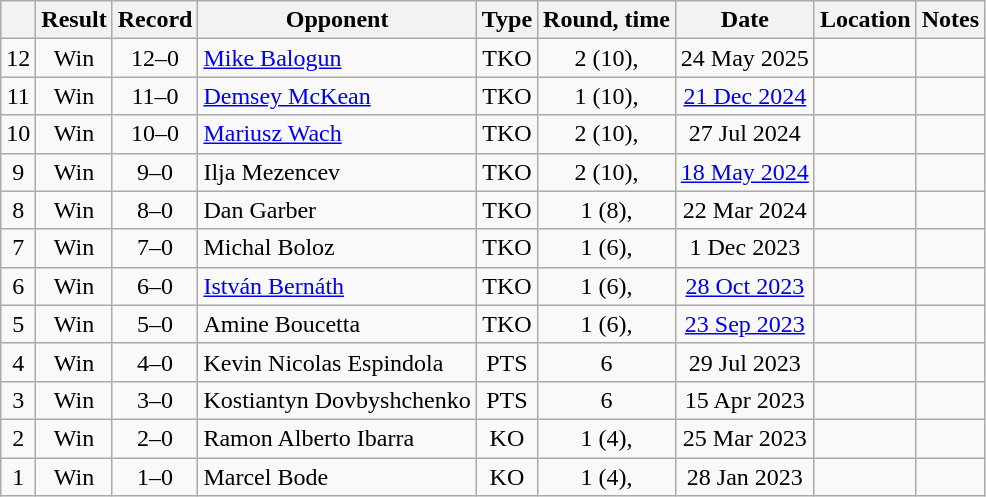<table class="wikitable" style="text-align:center">
<tr>
<th></th>
<th>Result</th>
<th>Record</th>
<th>Opponent</th>
<th>Type</th>
<th>Round, time</th>
<th>Date</th>
<th>Location</th>
<th>Notes</th>
</tr>
<tr>
<td>12</td>
<td>Win</td>
<td>12–0</td>
<td style="text-align: left;"><a href='#'>Mike Balogun</a></td>
<td>TKO</td>
<td>2 (10), </td>
<td>24 May 2025</td>
<td style="text-align:left;"></td>
<td style="text-align:left;"></td>
</tr>
<tr>
<td>11</td>
<td>Win</td>
<td>11–0</td>
<td style="text-align:left;"><a href='#'>Demsey McKean</a></td>
<td>TKO</td>
<td>1 (10), </td>
<td><a href='#'>21 Dec 2024</a></td>
<td style="text-align:left;"></td>
<td style="text-align:left;"></td>
</tr>
<tr>
<td>10</td>
<td>Win</td>
<td>10–0</td>
<td style="text-align:left;"><a href='#'>Mariusz Wach</a></td>
<td>TKO</td>
<td>2 (10), </td>
<td>27 Jul 2024</td>
<td style="text-align:left;"></td>
<td style="text-align:left;"></td>
</tr>
<tr>
<td>9</td>
<td>Win</td>
<td>9–0</td>
<td style="text-align:left;">Ilja Mezencev</td>
<td>TKO</td>
<td>2 (10), </td>
<td><a href='#'>18 May 2024</a></td>
<td style="text-align:left;"></td>
<td style="text-align:left;"></td>
</tr>
<tr>
<td>8</td>
<td>Win</td>
<td>8–0</td>
<td style="text-align:left;">Dan Garber</td>
<td>TKO</td>
<td>1 (8), </td>
<td>22 Mar 2024</td>
<td style="text-align:left;"></td>
<td></td>
</tr>
<tr>
<td>7</td>
<td>Win</td>
<td>7–0</td>
<td style="text-align:left;">Michal Boloz</td>
<td>TKO</td>
<td>1 (6), </td>
<td>1 Dec 2023</td>
<td style="text-align:left;"></td>
<td></td>
</tr>
<tr>
<td>6</td>
<td>Win</td>
<td>6–0</td>
<td style="text-align:left;"><a href='#'>István Bernáth</a></td>
<td>TKO</td>
<td>1 (6), </td>
<td><a href='#'>28 Oct 2023</a></td>
<td style="text-align:left;"></td>
<td></td>
</tr>
<tr>
<td>5</td>
<td>Win</td>
<td>5–0</td>
<td style="text-align:left;">Amine Boucetta</td>
<td>TKO</td>
<td>1 (6), </td>
<td><a href='#'>23 Sep 2023</a></td>
<td style="text-align:left;"></td>
<td></td>
</tr>
<tr>
<td>4</td>
<td>Win</td>
<td>4–0</td>
<td style="text-align:left;">Kevin Nicolas Espindola</td>
<td>PTS</td>
<td>6</td>
<td>29 Jul 2023</td>
<td style="text-align:left;"></td>
<td></td>
</tr>
<tr>
<td>3</td>
<td>Win</td>
<td>3–0</td>
<td style="text-align:left;">Kostiantyn Dovbyshchenko</td>
<td>PTS</td>
<td>6</td>
<td>15 Apr 2023</td>
<td style="text-align:left;"></td>
<td></td>
</tr>
<tr>
<td>2</td>
<td>Win</td>
<td>2–0</td>
<td style="text-align:left;">Ramon Alberto Ibarra</td>
<td>KO</td>
<td>1 (4), </td>
<td>25 Mar 2023</td>
<td style="text-align:left;"></td>
<td></td>
</tr>
<tr>
<td>1</td>
<td>Win</td>
<td>1–0</td>
<td style="text-align:left;">Marcel Bode</td>
<td>KO</td>
<td>1 (4), </td>
<td>28 Jan 2023</td>
<td style="text-align:left;"></td>
<td></td>
</tr>
</table>
